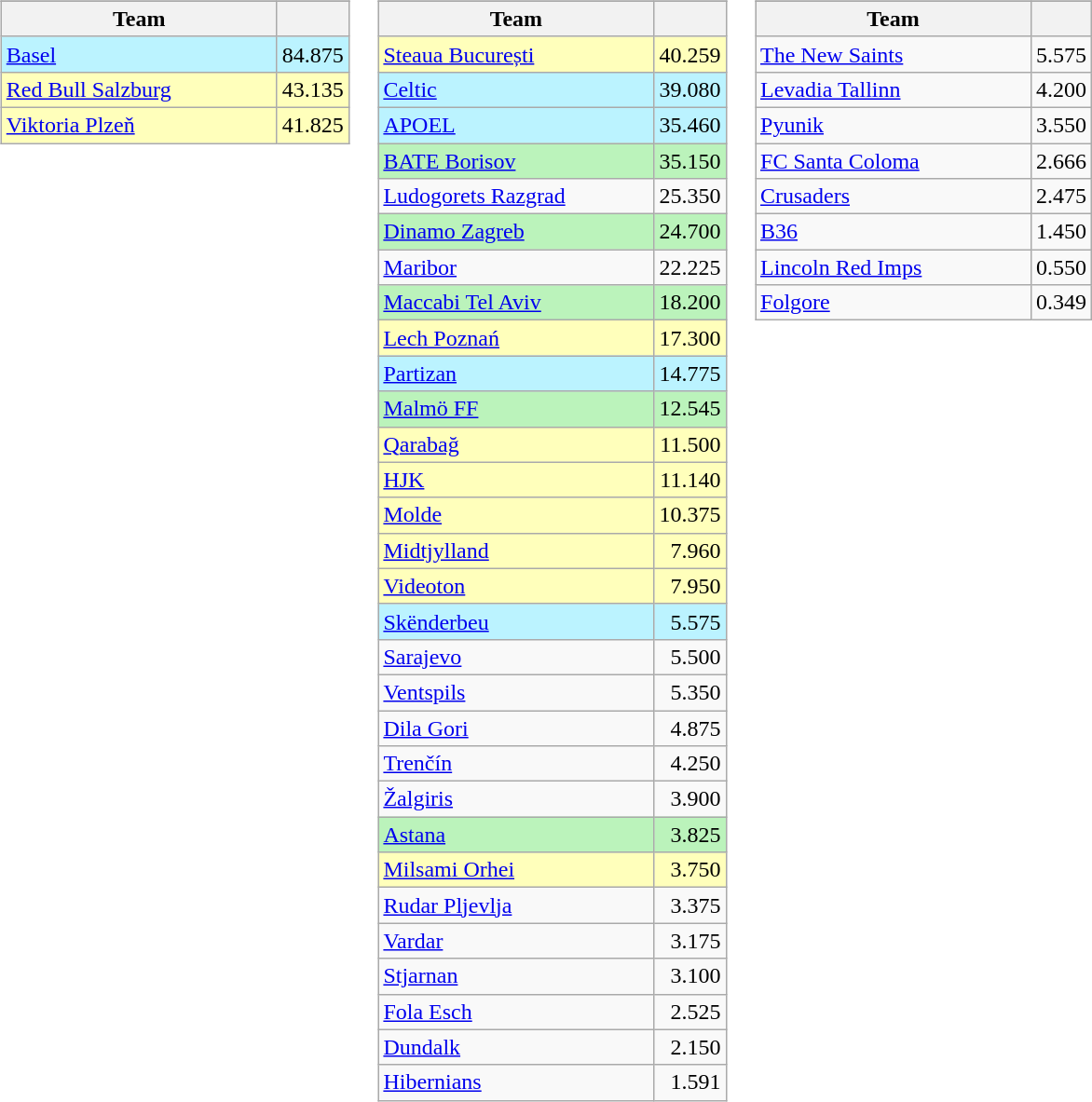<table>
<tr valign=top>
<td><br><table class="wikitable">
<tr>
</tr>
<tr>
<th width=190>Team</th>
<th></th>
</tr>
<tr bgcolor=#bbf3ff>
<td> <a href='#'>Basel</a></td>
<td align=right>84.875</td>
</tr>
<tr bgcolor=#ffffbb>
<td> <a href='#'>Red Bull Salzburg</a></td>
<td align=right>43.135</td>
</tr>
<tr bgcolor=#ffffbb>
<td> <a href='#'>Viktoria Plzeň</a></td>
<td align=right>41.825</td>
</tr>
</table>
</td>
<td><br><table class="wikitable">
<tr>
</tr>
<tr>
<th width=190>Team</th>
<th></th>
</tr>
<tr bgcolor=#ffffbb>
<td> <a href='#'>Steaua București</a></td>
<td align=right>40.259</td>
</tr>
<tr bgcolor=#bbf3ff>
<td> <a href='#'>Celtic</a></td>
<td align=right>39.080</td>
</tr>
<tr bgcolor=#bbf3ff>
<td> <a href='#'>APOEL</a></td>
<td align=right>35.460</td>
</tr>
<tr bgcolor=#bbf3bb>
<td> <a href='#'>BATE Borisov</a></td>
<td align=right>35.150</td>
</tr>
<tr>
<td> <a href='#'>Ludogorets Razgrad</a></td>
<td align=right>25.350</td>
</tr>
<tr bgcolor=#bbf3bb>
<td> <a href='#'>Dinamo Zagreb</a></td>
<td align=right>24.700</td>
</tr>
<tr>
<td> <a href='#'>Maribor</a></td>
<td align=right>22.225</td>
</tr>
<tr bgcolor=#bbf3bb>
<td> <a href='#'>Maccabi Tel Aviv</a></td>
<td align=right>18.200</td>
</tr>
<tr bgcolor=#ffffbb>
<td> <a href='#'>Lech Poznań</a></td>
<td align=right>17.300</td>
</tr>
<tr bgcolor=#bbf3ff>
<td> <a href='#'>Partizan</a></td>
<td align=right>14.775</td>
</tr>
<tr bgcolor=#bbf3bb>
<td> <a href='#'>Malmö FF</a></td>
<td align=right>12.545</td>
</tr>
<tr bgcolor=#ffffbb>
<td> <a href='#'>Qarabağ</a></td>
<td align=right>11.500</td>
</tr>
<tr bgcolor=#ffffbb>
<td> <a href='#'>HJK</a></td>
<td align=right>11.140</td>
</tr>
<tr bgcolor=#ffffbb>
<td> <a href='#'>Molde</a></td>
<td align=right>10.375</td>
</tr>
<tr bgcolor=#ffffbb>
<td> <a href='#'>Midtjylland</a></td>
<td align=right>7.960</td>
</tr>
<tr bgcolor=#ffffbb>
<td> <a href='#'>Videoton</a></td>
<td align=right>7.950</td>
</tr>
<tr bgcolor=#bbf3ff>
<td> <a href='#'>Skënderbeu</a></td>
<td align=right>5.575</td>
</tr>
<tr>
<td> <a href='#'>Sarajevo</a></td>
<td align=right>5.500</td>
</tr>
<tr>
<td> <a href='#'>Ventspils</a></td>
<td align=right>5.350</td>
</tr>
<tr>
<td> <a href='#'>Dila Gori</a></td>
<td align=right>4.875</td>
</tr>
<tr>
<td> <a href='#'>Trenčín</a></td>
<td align=right>4.250</td>
</tr>
<tr>
<td> <a href='#'>Žalgiris</a></td>
<td align=right>3.900</td>
</tr>
<tr bgcolor=#bbf3bb>
<td> <a href='#'>Astana</a></td>
<td align=right>3.825</td>
</tr>
<tr bgcolor=#ffffbb>
<td> <a href='#'>Milsami Orhei</a></td>
<td align=right>3.750</td>
</tr>
<tr>
<td> <a href='#'>Rudar Pljevlja</a></td>
<td align=right>3.375</td>
</tr>
<tr>
<td> <a href='#'>Vardar</a></td>
<td align=right>3.175</td>
</tr>
<tr>
<td> <a href='#'>Stjarnan</a></td>
<td align=right>3.100</td>
</tr>
<tr>
<td> <a href='#'>Fola Esch</a></td>
<td align=right>2.525</td>
</tr>
<tr>
<td> <a href='#'>Dundalk</a></td>
<td align=right>2.150</td>
</tr>
<tr>
<td> <a href='#'>Hibernians</a></td>
<td align=right>1.591</td>
</tr>
</table>
</td>
<td><br><table class="wikitable">
<tr>
</tr>
<tr>
<th width=190>Team</th>
<th></th>
</tr>
<tr>
<td> <a href='#'>The New Saints</a></td>
<td align=right>5.575</td>
</tr>
<tr>
<td> <a href='#'>Levadia Tallinn</a></td>
<td align=right>4.200</td>
</tr>
<tr>
<td> <a href='#'>Pyunik</a></td>
<td align=right>3.550</td>
</tr>
<tr>
<td> <a href='#'>FC Santa Coloma</a></td>
<td align=right>2.666</td>
</tr>
<tr>
<td> <a href='#'>Crusaders</a></td>
<td align=right>2.475</td>
</tr>
<tr>
<td> <a href='#'>B36</a></td>
<td align=right>1.450</td>
</tr>
<tr>
<td> <a href='#'>Lincoln Red Imps</a></td>
<td align=right>0.550</td>
</tr>
<tr>
<td> <a href='#'>Folgore</a></td>
<td align=right>0.349</td>
</tr>
</table>
</td>
</tr>
</table>
